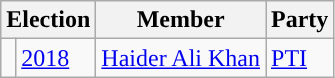<table class="wikitable">
<tr>
<th colspan="2">Election</th>
<th>Member</th>
<th>Party</th>
</tr>
<tr>
<td style="background-color: "></td>
<td><a href='#'>2018</a></td>
<td><a href='#'>Haider Ali Khan</a></td>
<td><a href='#'>PTI</a></td>
</tr>
</table>
